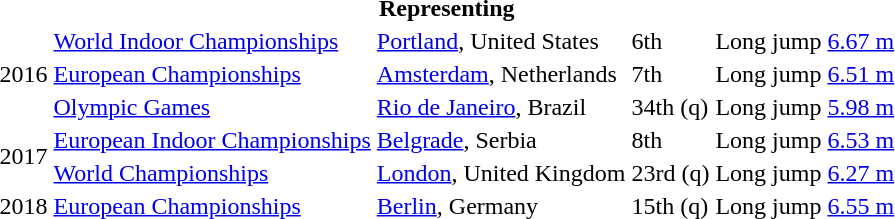<table>
<tr>
<th colspan="6">Representing </th>
</tr>
<tr>
<td rowspan=3>2016</td>
<td><a href='#'>World Indoor Championships</a></td>
<td><a href='#'>Portland</a>, United States</td>
<td>6th</td>
<td>Long jump</td>
<td><a href='#'>6.67 m</a></td>
</tr>
<tr>
<td><a href='#'>European Championships</a></td>
<td><a href='#'>Amsterdam</a>, Netherlands</td>
<td>7th</td>
<td>Long jump</td>
<td><a href='#'>6.51 m</a></td>
</tr>
<tr>
<td><a href='#'>Olympic Games</a></td>
<td><a href='#'>Rio de Janeiro</a>, Brazil</td>
<td>34th (q)</td>
<td>Long jump</td>
<td><a href='#'>5.98 m</a></td>
</tr>
<tr>
<td rowspan=2>2017</td>
<td><a href='#'>European Indoor Championships</a></td>
<td><a href='#'>Belgrade</a>, Serbia</td>
<td>8th</td>
<td>Long jump</td>
<td><a href='#'>6.53 m</a></td>
</tr>
<tr>
<td><a href='#'>World Championships</a></td>
<td><a href='#'>London</a>, United Kingdom</td>
<td>23rd (q)</td>
<td>Long jump</td>
<td><a href='#'>6.27 m</a></td>
</tr>
<tr>
<td>2018</td>
<td><a href='#'>European Championships</a></td>
<td><a href='#'>Berlin</a>, Germany</td>
<td>15th (q)</td>
<td>Long jump</td>
<td><a href='#'>6.55 m</a></td>
</tr>
</table>
